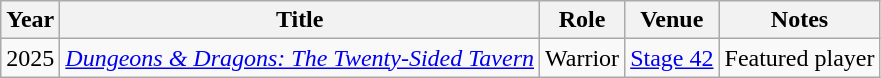<table class="wikitable sortable">
<tr>
<th>Year</th>
<th>Title</th>
<th>Role</th>
<th>Venue</th>
<th class="unsortable">Notes</th>
</tr>
<tr>
<td>2025</td>
<td><em><a href='#'>Dungeons & Dragons: The Twenty-Sided Tavern</a></em></td>
<td>Warrior</td>
<td><a href='#'>Stage 42</a></td>
<td>Featured player</td>
</tr>
</table>
